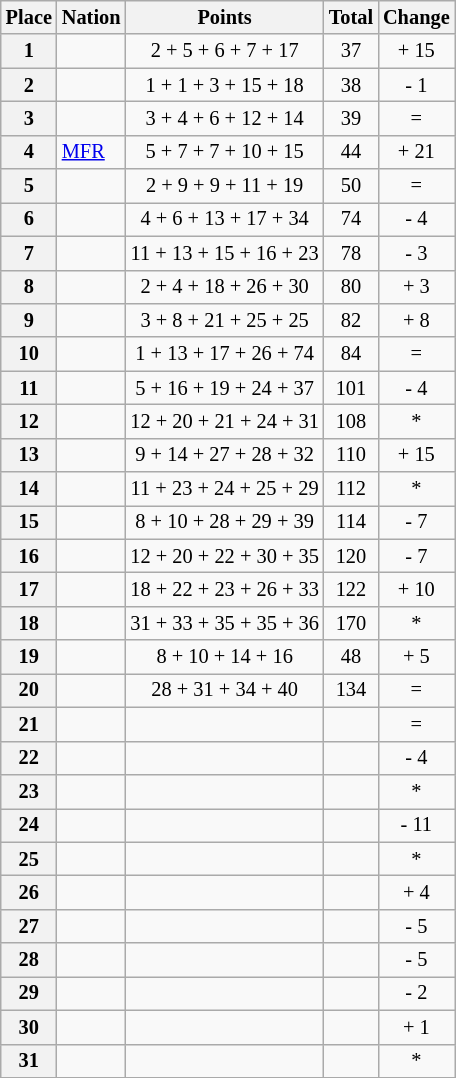<table class="wikitable" style="font-size: 85%; text-align:center">
<tr valign="top">
<th valign="middle">Place</th>
<th valign="middle">Nation</th>
<th valign="middle">Points</th>
<th valign="middle">Total</th>
<th valign="middle">Change</th>
</tr>
<tr>
<th>1</th>
<td align=left></td>
<td>2 + 5 + 6 + 7 + 17</td>
<td>37</td>
<td>+ 15</td>
</tr>
<tr>
<th>2</th>
<td align=left></td>
<td>1 + 1 + 3 + 15 + 18</td>
<td>38</td>
<td>- 1</td>
</tr>
<tr>
<th>3</th>
<td align=left></td>
<td>3 + 4 + 6 + 12 + 14</td>
<td>39</td>
<td>=</td>
</tr>
<tr>
<th>4</th>
<td align=left> <a href='#'>MFR</a></td>
<td>5 + 7 + 7 + 10 + 15</td>
<td>44</td>
<td>+ 21</td>
</tr>
<tr>
<th>5</th>
<td align=left></td>
<td>2 + 9 + 9 + 11 + 19</td>
<td>50</td>
<td>=</td>
</tr>
<tr>
<th>6</th>
<td align=left></td>
<td>4 + 6 + 13 + 17 + 34</td>
<td>74</td>
<td>- 4</td>
</tr>
<tr>
<th>7</th>
<td align=left></td>
<td>11 + 13 + 15 + 16 + 23</td>
<td>78</td>
<td>- 3</td>
</tr>
<tr>
<th>8</th>
<td align=left></td>
<td>2 + 4 + 18 + 26 + 30</td>
<td>80</td>
<td>+ 3</td>
</tr>
<tr>
<th>9</th>
<td align=left></td>
<td>3 + 8 + 21 + 25 + 25</td>
<td>82</td>
<td>+ 8</td>
</tr>
<tr>
<th>10</th>
<td align=left></td>
<td>1 + 13 + 17 + 26 + 74</td>
<td>84</td>
<td>=</td>
</tr>
<tr>
<th>11</th>
<td align=left></td>
<td>5 + 16 + 19 + 24 + 37</td>
<td>101</td>
<td>- 4</td>
</tr>
<tr>
<th>12</th>
<td align=left></td>
<td>12 + 20 + 21 + 24 + 31</td>
<td>108</td>
<td>*</td>
</tr>
<tr>
<th>13</th>
<td align=left></td>
<td>9 + 14 + 27 + 28 + 32</td>
<td>110</td>
<td>+ 15</td>
</tr>
<tr>
<th>14</th>
<td align=left></td>
<td>11 + 23 + 24 + 25 + 29</td>
<td>112</td>
<td>*</td>
</tr>
<tr>
<th>15</th>
<td align=left></td>
<td>8 + 10 + 28 + 29 + 39</td>
<td>114</td>
<td>- 7</td>
</tr>
<tr>
<th>16</th>
<td align=left></td>
<td>12 + 20 + 22 + 30 + 35</td>
<td>120</td>
<td>- 7</td>
</tr>
<tr>
<th>17</th>
<td align=left></td>
<td>18 + 22 + 23 + 26 + 33</td>
<td>122</td>
<td>+ 10</td>
</tr>
<tr>
<th>18</th>
<td align=left></td>
<td>31 + 33 + 35 + 35 + 36</td>
<td>170</td>
<td>*</td>
</tr>
<tr>
<th>19</th>
<td align=left></td>
<td>8 + 10 + 14 + 16</td>
<td>48</td>
<td>+ 5</td>
</tr>
<tr>
<th>20</th>
<td align=left></td>
<td>28 + 31 + 34 + 40</td>
<td>134</td>
<td>=</td>
</tr>
<tr>
<th>21</th>
<td align=left></td>
<td></td>
<td></td>
<td>=</td>
</tr>
<tr>
<th>22</th>
<td align=left></td>
<td></td>
<td></td>
<td>- 4</td>
</tr>
<tr>
<th>23</th>
<td align=left></td>
<td></td>
<td></td>
<td>*</td>
</tr>
<tr>
<th>24</th>
<td align=left></td>
<td></td>
<td></td>
<td>- 11</td>
</tr>
<tr>
<th>25</th>
<td align=left></td>
<td></td>
<td></td>
<td>*</td>
</tr>
<tr>
<th>26</th>
<td align=left></td>
<td></td>
<td></td>
<td>+ 4</td>
</tr>
<tr>
<th>27</th>
<td align=left></td>
<td></td>
<td></td>
<td>- 5</td>
</tr>
<tr>
<th>28</th>
<td align=left></td>
<td></td>
<td></td>
<td>- 5</td>
</tr>
<tr>
<th>29</th>
<td align=left></td>
<td></td>
<td></td>
<td>- 2</td>
</tr>
<tr>
<th>30</th>
<td align=left></td>
<td></td>
<td></td>
<td>+ 1</td>
</tr>
<tr>
<th>31</th>
<td align=left></td>
<td></td>
<td></td>
<td>*</td>
</tr>
<tr>
</tr>
</table>
